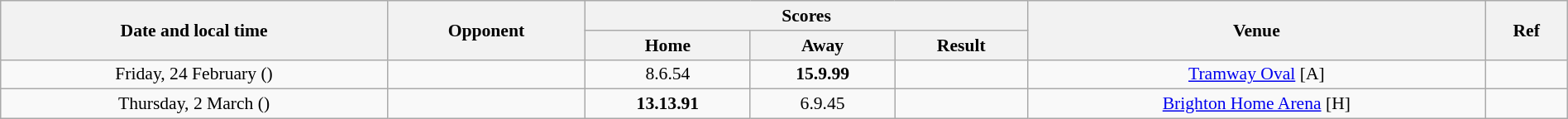<table class="wikitable plainrowheaders" style="font-size:90%; width:100%; text-align:center;">
<tr>
<th rowspan="2" scope="col">Date and local time</th>
<th rowspan="2" scope="col">Opponent</th>
<th colspan="3" scope="col">Scores</th>
<th rowspan="2" scope="col">Venue</th>
<th rowspan="2" scope="col">Ref</th>
</tr>
<tr>
<th scope="col">Home</th>
<th scope="col">Away</th>
<th scope="col">Result</th>
</tr>
<tr>
<td>Friday, 24 February ()</td>
<td></td>
<td>8.6.54</td>
<td><strong>15.9.99</strong></td>
<td></td>
<td><a href='#'>Tramway Oval</a> [A]</td>
<td></td>
</tr>
<tr>
<td>Thursday, 2 March ()</td>
<td></td>
<td><strong>13.13.91</strong></td>
<td>6.9.45</td>
<td></td>
<td><a href='#'>Brighton Home Arena</a> [H]</td>
<td></td>
</tr>
</table>
